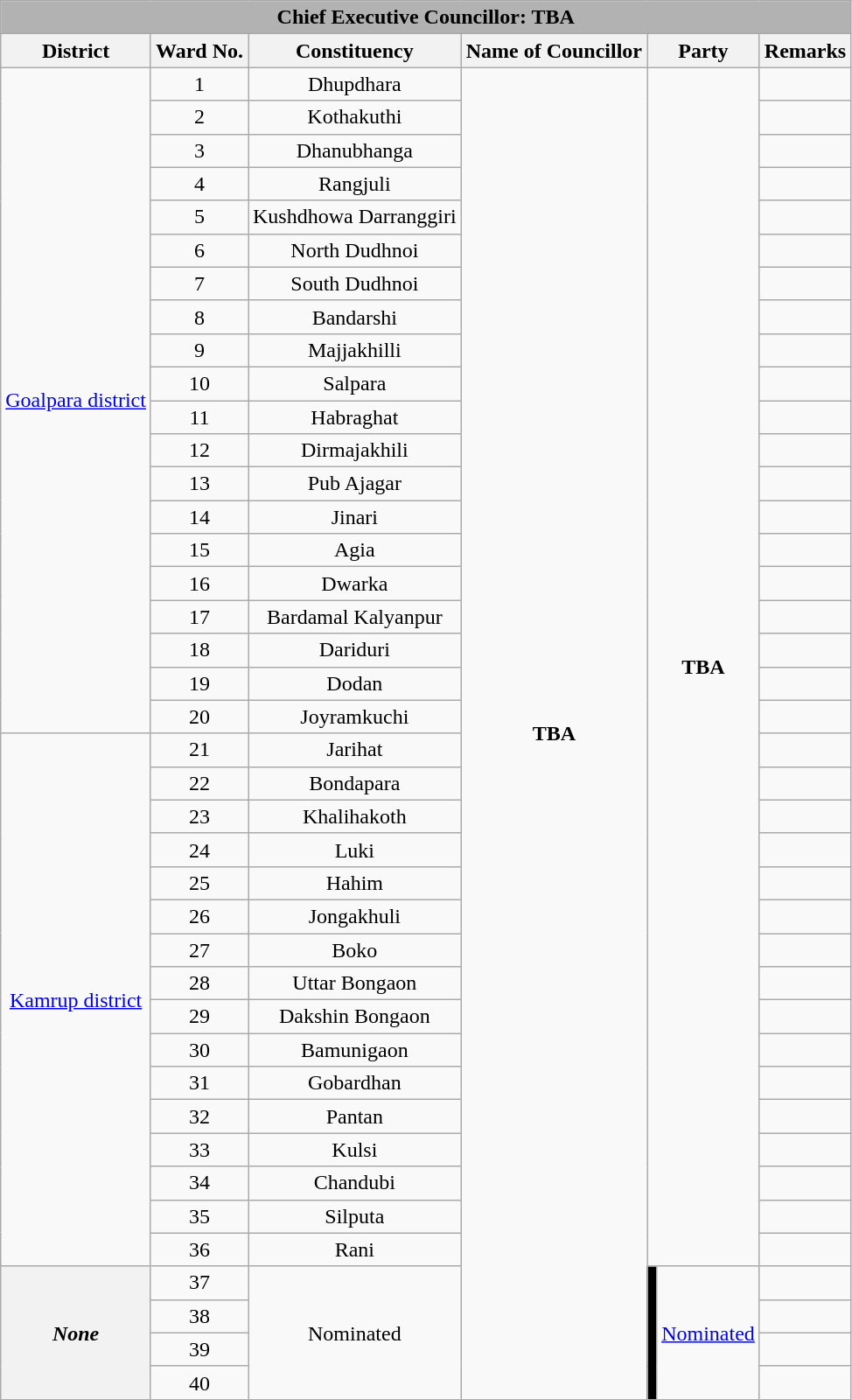<table class="wikitable sortable" style="text-align:center;">
<tr>
<th style="background-color:#B2B2B2; color:black" colspan=7><strong>Chief Executive Councillor: TBA</strong></th>
</tr>
<tr>
<th>District</th>
<th>Ward No.</th>
<th>Constituency</th>
<th>Name of Councillor</th>
<th colspan="2">Party</th>
<th>Remarks</th>
</tr>
<tr>
<td rowspan=20><a href='#'>Goalpara district</a></td>
<td>1</td>
<td>Dhupdhara</td>
<td rowspan=40><strong>TBA</strong></td>
<td colspan=2 rowspan=36><strong>TBA</strong></td>
<td></td>
</tr>
<tr>
<td>2</td>
<td>Kothakuthi</td>
<td></td>
</tr>
<tr>
<td>3</td>
<td>Dhanubhanga</td>
<td></td>
</tr>
<tr>
<td>4</td>
<td>Rangjuli</td>
<td></td>
</tr>
<tr>
<td>5</td>
<td>Kushdhowa Darranggiri</td>
<td></td>
</tr>
<tr>
<td>6</td>
<td>North Dudhnoi</td>
<td></td>
</tr>
<tr>
<td>7</td>
<td>South Dudhnoi</td>
<td></td>
</tr>
<tr>
<td>8</td>
<td>Bandarshi</td>
<td></td>
</tr>
<tr>
<td>9</td>
<td>Majjakhilli</td>
<td></td>
</tr>
<tr>
<td>10</td>
<td>Salpara</td>
<td></td>
</tr>
<tr>
<td>11</td>
<td>Habraghat</td>
<td></td>
</tr>
<tr>
<td>12</td>
<td>Dirmajakhili</td>
<td></td>
</tr>
<tr>
<td>13</td>
<td>Pub Ajagar</td>
<td></td>
</tr>
<tr>
<td>14</td>
<td>Jinari</td>
<td></td>
</tr>
<tr>
<td>15</td>
<td>Agia</td>
<td></td>
</tr>
<tr>
<td>16</td>
<td>Dwarka</td>
<td></td>
</tr>
<tr>
<td>17</td>
<td>Bardamal Kalyanpur</td>
<td></td>
</tr>
<tr>
<td>18</td>
<td>Dariduri</td>
<td></td>
</tr>
<tr>
<td>19</td>
<td>Dodan</td>
<td></td>
</tr>
<tr>
<td>20</td>
<td>Joyramkuchi</td>
<td></td>
</tr>
<tr>
<td rowspan=16><a href='#'>Kamrup district</a></td>
<td>21</td>
<td>Jarihat</td>
<td></td>
</tr>
<tr>
<td>22</td>
<td>Bondapara</td>
<td></td>
</tr>
<tr>
<td>23</td>
<td>Khalihakoth</td>
<td></td>
</tr>
<tr>
<td>24</td>
<td>Luki</td>
<td></td>
</tr>
<tr>
<td>25</td>
<td>Hahim</td>
<td></td>
</tr>
<tr>
<td>26</td>
<td>Jongakhuli</td>
<td></td>
</tr>
<tr>
<td>27</td>
<td>Boko</td>
<td></td>
</tr>
<tr>
<td>28</td>
<td>Uttar Bongaon</td>
<td></td>
</tr>
<tr>
<td>29</td>
<td>Dakshin Bongaon</td>
<td></td>
</tr>
<tr>
<td>30</td>
<td>Bamunigaon</td>
<td></td>
</tr>
<tr>
<td>31</td>
<td>Gobardhan</td>
<td></td>
</tr>
<tr>
<td>32</td>
<td>Pantan</td>
<td></td>
</tr>
<tr>
<td>33</td>
<td>Kulsi</td>
<td></td>
</tr>
<tr>
<td>34</td>
<td>Chandubi</td>
<td></td>
</tr>
<tr>
<td>35</td>
<td>Silputa</td>
<td></td>
</tr>
<tr>
<td>36</td>
<td>Rani</td>
<td></td>
</tr>
<tr>
<th rowspan=4><em>None</em></th>
<td>37</td>
<td rowspan=4>Nominated</td>
<td rowspan=4 style="background-color:#000000"></td>
<td rowspan=4><a href='#'>Nominated</a></td>
<td></td>
</tr>
<tr>
<td>38</td>
<td></td>
</tr>
<tr>
<td>39</td>
<td></td>
</tr>
<tr>
<td>40</td>
<td></td>
</tr>
</table>
